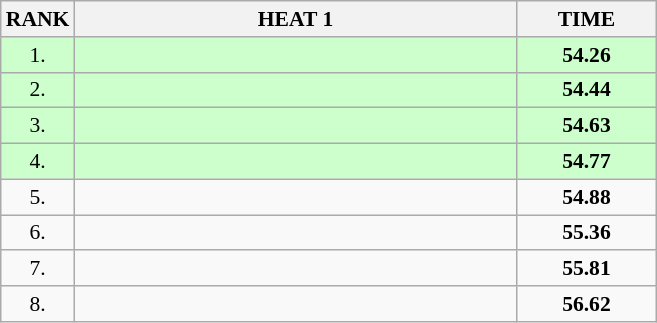<table class="wikitable" style="border-collapse: collapse; font-size: 90%;">
<tr>
<th>RANK</th>
<th align="left" style="width: 20em">HEAT 1</th>
<th align="center" style="width: 6em">TIME</th>
</tr>
<tr style="background:#ccffcc;">
<td align="center">1.</td>
<td></td>
<td align="center"><strong>54.26</strong></td>
</tr>
<tr style="background:#ccffcc;">
<td align="center">2.</td>
<td></td>
<td align="center"><strong>54.44</strong></td>
</tr>
<tr style="background:#ccffcc;">
<td align="center">3.</td>
<td></td>
<td align="center"><strong>54.63</strong></td>
</tr>
<tr style="background:#ccffcc;">
<td align="center">4.</td>
<td></td>
<td align="center"><strong>54.77</strong></td>
</tr>
<tr>
<td align="center">5.</td>
<td></td>
<td align="center"><strong>54.88</strong></td>
</tr>
<tr>
<td align="center">6.</td>
<td></td>
<td align="center"><strong>55.36</strong></td>
</tr>
<tr>
<td align="center">7.</td>
<td></td>
<td align="center"><strong>55.81</strong></td>
</tr>
<tr>
<td align="center">8.</td>
<td></td>
<td align="center"><strong>56.62</strong></td>
</tr>
</table>
